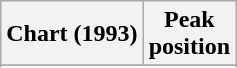<table class="wikitable sortable">
<tr>
<th align="left">Chart (1993)</th>
<th align="left">Peak<br>position</th>
</tr>
<tr>
</tr>
<tr>
</tr>
</table>
